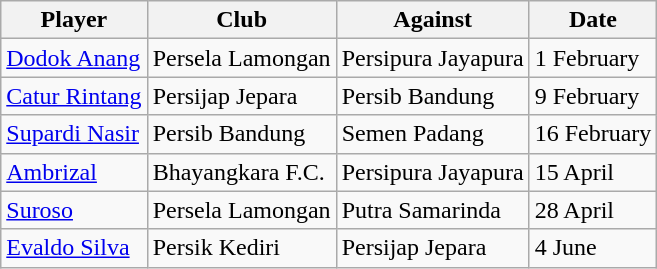<table class="wikitable sortable" style="text-align:left">
<tr>
<th>Player</th>
<th>Club</th>
<th>Against</th>
<th>Date</th>
</tr>
<tr>
<td> <a href='#'>Dodok Anang</a></td>
<td>Persela Lamongan</td>
<td>Persipura Jayapura</td>
<td>1 February</td>
</tr>
<tr>
<td> <a href='#'>Catur Rintang</a></td>
<td>Persijap Jepara</td>
<td>Persib Bandung</td>
<td>9 February</td>
</tr>
<tr>
<td> <a href='#'>Supardi Nasir</a></td>
<td>Persib Bandung</td>
<td>Semen Padang</td>
<td>16 February</td>
</tr>
<tr>
<td> <a href='#'>Ambrizal</a></td>
<td>Bhayangkara F.C.</td>
<td>Persipura Jayapura</td>
<td>15 April</td>
</tr>
<tr>
<td> <a href='#'>Suroso</a></td>
<td>Persela Lamongan</td>
<td>Putra Samarinda</td>
<td>28 April</td>
</tr>
<tr>
<td> <a href='#'>Evaldo Silva</a></td>
<td>Persik Kediri</td>
<td>Persijap Jepara</td>
<td>4 June</td>
</tr>
</table>
